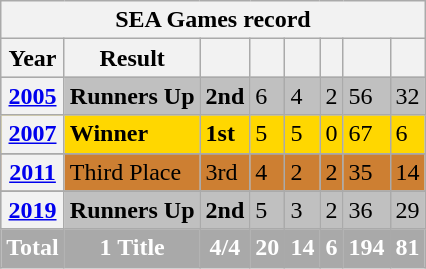<table class="wikitable" text-align:center;">
<tr>
<th colspan="8">SEA Games record</th>
</tr>
<tr>
<th scope="col">Year</th>
<th scope="col">Result</th>
<th scope="col"></th>
<th scope="col"></th>
<th scope="col"></th>
<th scope="col"></th>
<th scope="col"></th>
<th scope="col"></th>
</tr>
<tr style="background:silver;">
<th> <a href='#'>2005</a></th>
<td><strong>Runners Up</strong></td>
<td><strong>2nd</strong></td>
<td>6</td>
<td>4</td>
<td>2</td>
<td>56</td>
<td>32</td>
</tr>
<tr style="background:gold;">
<th> <a href='#'>2007</a></th>
<td><strong>Winner</strong></td>
<td><strong>1st</strong></td>
<td>5</td>
<td>5</td>
<td>0</td>
<td>67</td>
<td>6</td>
</tr>
<tr>
</tr>
<tr style="background:#cd7f32;">
<th> <a href='#'>2011</a></th>
<td>Third Place</td>
<td>3rd</td>
<td>4</td>
<td>2</td>
<td>2</td>
<td>35</td>
<td>14</td>
</tr>
<tr>
</tr>
<tr style="background:silver;">
<th> <a href='#'>2019</a></th>
<td><strong>Runners Up</strong></td>
<td><strong>2nd</strong></td>
<td>5</td>
<td>3</td>
<td>2</td>
<td>36</td>
<td>29</td>
</tr>
<tr>
<th style="color:white; background:#A9A9A9;"><strong>Total</strong></th>
<th style="color:white; background:#A9A9A9;">1 Title</th>
<th style="color:white; background:#A9A9A9;"><strong>4/4</strong></th>
<th style="color:white; background:#A9A9A9;"><strong>20</strong></th>
<th style="color:white; background:#A9A9A9;"><strong>14</strong></th>
<th style="color:white; background:#A9A9A9;"><strong>6</strong></th>
<th style="color:white; background:#A9A9A9;">194</th>
<th style="color:white; background:#A9A9A9;">81</th>
</tr>
</table>
